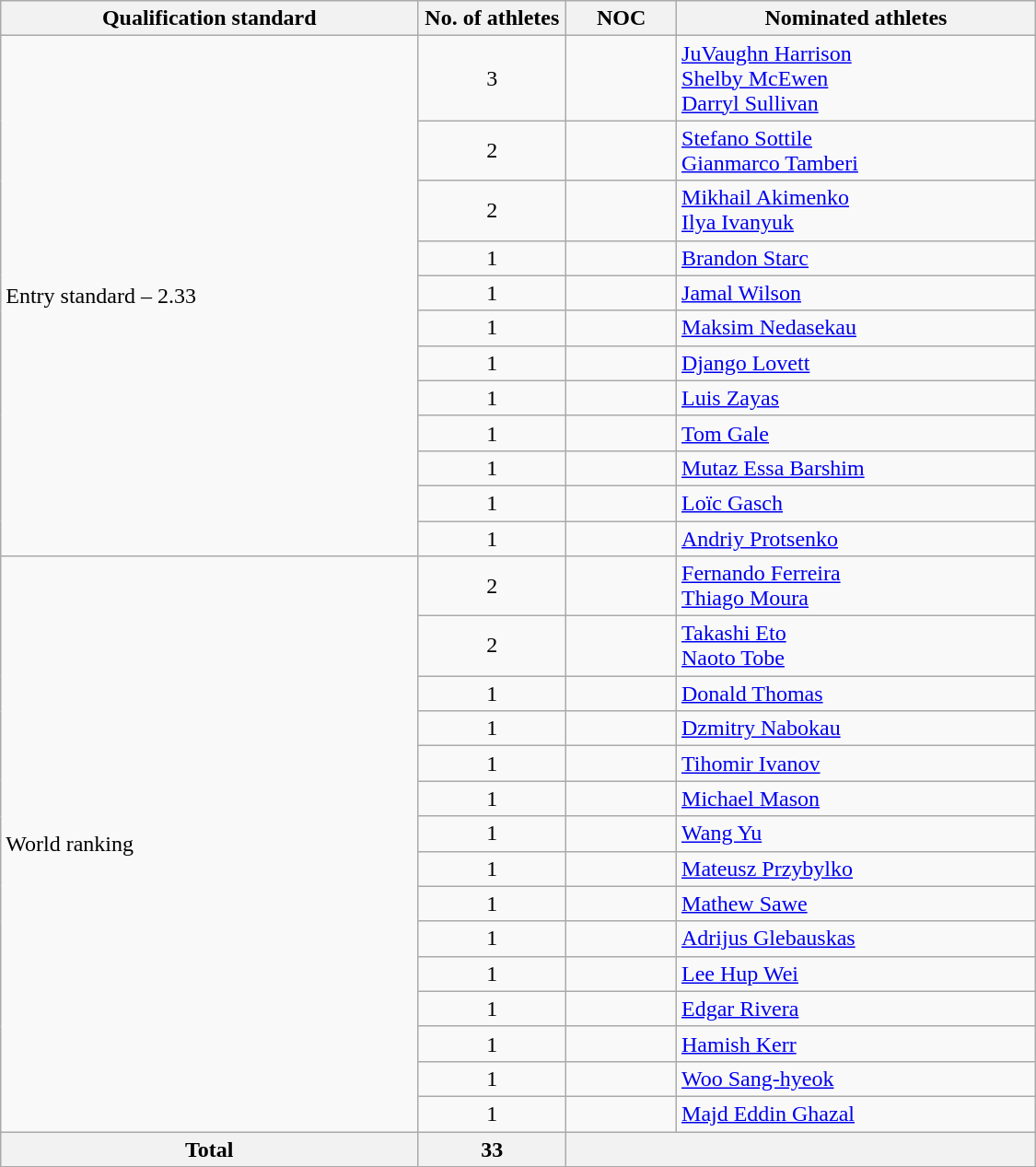<table class="wikitable" style="text-align:left; width:750px;">
<tr>
<th>Qualification standard</th>
<th width=100>No. of athletes</th>
<th>NOC</th>
<th>Nominated athletes</th>
</tr>
<tr>
<td rowspan=12>Entry standard – 2.33</td>
<td align=center>3</td>
<td></td>
<td><a href='#'>JuVaughn Harrison</a><br><a href='#'>Shelby McEwen</a><br><a href='#'>Darryl Sullivan</a></td>
</tr>
<tr>
<td align=center>2</td>
<td></td>
<td><a href='#'>Stefano Sottile</a><br><a href='#'>Gianmarco Tamberi</a></td>
</tr>
<tr>
<td align=center>2</td>
<td></td>
<td><a href='#'>Mikhail Akimenko</a><br><a href='#'>Ilya Ivanyuk</a></td>
</tr>
<tr>
<td align=center>1</td>
<td></td>
<td><a href='#'>Brandon Starc</a></td>
</tr>
<tr>
<td align=center>1</td>
<td></td>
<td><a href='#'>Jamal Wilson</a></td>
</tr>
<tr>
<td align=center>1</td>
<td></td>
<td><a href='#'>Maksim Nedasekau</a></td>
</tr>
<tr>
<td align=center>1</td>
<td></td>
<td><a href='#'>Django Lovett</a></td>
</tr>
<tr>
<td align=center>1</td>
<td></td>
<td><a href='#'>Luis Zayas</a></td>
</tr>
<tr>
<td align=center>1</td>
<td></td>
<td><a href='#'>Tom Gale</a></td>
</tr>
<tr>
<td align=center>1</td>
<td></td>
<td><a href='#'>Mutaz Essa Barshim</a></td>
</tr>
<tr>
<td align=center>1</td>
<td></td>
<td><a href='#'>Loïc Gasch</a></td>
</tr>
<tr>
<td align=center>1</td>
<td></td>
<td><a href='#'>Andriy Protsenko</a></td>
</tr>
<tr>
<td rowspan=15>World ranking</td>
<td align=center>2</td>
<td></td>
<td><a href='#'>Fernando Ferreira</a><br><a href='#'>Thiago Moura</a></td>
</tr>
<tr>
<td align=center>2</td>
<td></td>
<td><a href='#'>Takashi Eto</a><br><a href='#'>Naoto Tobe</a></td>
</tr>
<tr>
<td align=center>1</td>
<td></td>
<td><a href='#'>Donald Thomas</a></td>
</tr>
<tr>
<td align=center>1</td>
<td></td>
<td><a href='#'>Dzmitry Nabokau</a></td>
</tr>
<tr>
<td align=center>1</td>
<td></td>
<td><a href='#'>Tihomir Ivanov</a></td>
</tr>
<tr>
<td align=center>1</td>
<td></td>
<td><a href='#'>Michael Mason</a></td>
</tr>
<tr>
<td align=center>1</td>
<td></td>
<td><a href='#'>Wang Yu</a></td>
</tr>
<tr>
<td align=center>1</td>
<td></td>
<td><a href='#'>Mateusz Przybylko</a></td>
</tr>
<tr>
<td align=center>1</td>
<td></td>
<td><a href='#'>Mathew Sawe</a></td>
</tr>
<tr>
<td align=center>1</td>
<td></td>
<td><a href='#'>Adrijus Glebauskas</a></td>
</tr>
<tr>
<td align=center>1</td>
<td></td>
<td><a href='#'>Lee Hup Wei</a></td>
</tr>
<tr>
<td align=center>1</td>
<td></td>
<td><a href='#'>Edgar Rivera</a></td>
</tr>
<tr>
<td align=center>1</td>
<td></td>
<td><a href='#'>Hamish Kerr</a></td>
</tr>
<tr>
<td align=center>1</td>
<td></td>
<td><a href='#'>Woo Sang-hyeok</a></td>
</tr>
<tr>
<td align=center>1</td>
<td></td>
<td><a href='#'>Majd Eddin Ghazal</a></td>
</tr>
<tr>
<th>Total</th>
<th>33</th>
<th colspan=2></th>
</tr>
</table>
